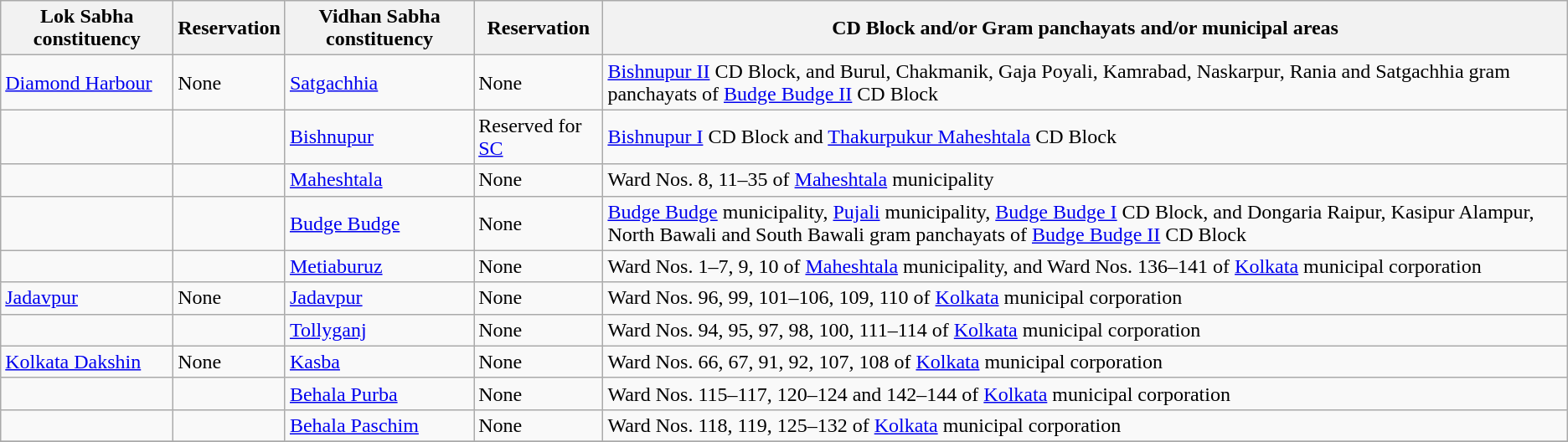<table class="wikitable sortable">
<tr>
<th>Lok Sabha constituency</th>
<th>Reservation</th>
<th>Vidhan Sabha constituency</th>
<th>Reservation</th>
<th>CD Block and/or Gram panchayats and/or municipal areas</th>
</tr>
<tr>
<td><a href='#'>Diamond Harbour</a></td>
<td>None</td>
<td><a href='#'>Satgachhia</a></td>
<td>None</td>
<td><a href='#'>Bishnupur II</a> CD Block, and Burul, Chakmanik, Gaja Poyali, Kamrabad, Naskarpur, Rania and Satgachhia gram panchayats of <a href='#'>Budge Budge II</a> CD Block</td>
</tr>
<tr>
<td></td>
<td></td>
<td><a href='#'>Bishnupur</a></td>
<td>Reserved for <a href='#'>SC</a></td>
<td><a href='#'>Bishnupur I</a> CD Block and <a href='#'>Thakurpukur Maheshtala</a> CD Block</td>
</tr>
<tr>
<td></td>
<td></td>
<td><a href='#'>Maheshtala</a></td>
<td>None</td>
<td>Ward Nos. 8, 11–35 of <a href='#'>Maheshtala</a> municipality</td>
</tr>
<tr>
<td></td>
<td></td>
<td><a href='#'>Budge Budge</a></td>
<td>None</td>
<td><a href='#'>Budge Budge</a> municipality, <a href='#'>Pujali</a> municipality, <a href='#'>Budge Budge I</a> CD Block, and Dongaria Raipur, Kasipur Alampur, North Bawali and South Bawali gram panchayats of <a href='#'>Budge Budge II</a> CD Block</td>
</tr>
<tr>
<td></td>
<td></td>
<td><a href='#'>Metiaburuz</a></td>
<td>None</td>
<td>Ward Nos. 1–7, 9, 10 of <a href='#'>Maheshtala</a> municipality, and Ward Nos. 136–141 of <a href='#'>Kolkata</a> municipal corporation</td>
</tr>
<tr>
<td><a href='#'>Jadavpur</a></td>
<td>None</td>
<td><a href='#'>Jadavpur</a></td>
<td>None</td>
<td>Ward Nos. 96, 99, 101–106, 109, 110 of <a href='#'>Kolkata</a> municipal corporation</td>
</tr>
<tr>
<td></td>
<td></td>
<td><a href='#'>Tollyganj</a></td>
<td>None</td>
<td>Ward Nos. 94, 95, 97, 98, 100, 111–114 of <a href='#'>Kolkata</a> municipal corporation</td>
</tr>
<tr>
<td><a href='#'>Kolkata Dakshin</a></td>
<td>None</td>
<td><a href='#'>Kasba</a></td>
<td>None</td>
<td>Ward Nos. 66, 67, 91, 92, 107, 108 of <a href='#'>Kolkata</a> municipal corporation</td>
</tr>
<tr>
<td></td>
<td></td>
<td><a href='#'>Behala Purba</a></td>
<td>None</td>
<td>Ward Nos. 115–117, 120–124 and 142–144 of <a href='#'>Kolkata</a> municipal corporation</td>
</tr>
<tr>
<td></td>
<td></td>
<td><a href='#'>Behala Paschim</a></td>
<td>None</td>
<td>Ward Nos. 118, 119, 125–132 of <a href='#'>Kolkata</a> municipal corporation</td>
</tr>
<tr>
</tr>
</table>
